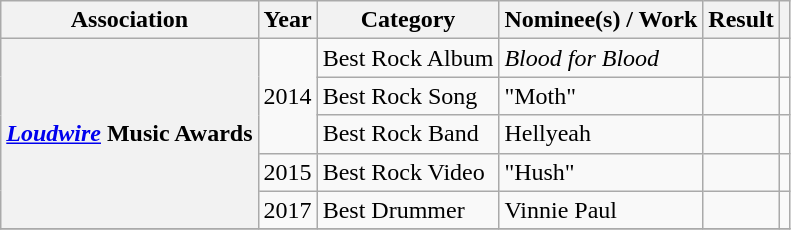<table class="wikitable sortable plainrowheaders">
<tr>
<th scope="col">Association</th>
<th scope="col">Year</th>
<th scope="col">Category</th>
<th scope="col">Nominee(s) / Work</th>
<th scope="col" class="unsortable">Result</th>
<th scope="col" class="unsortable"></th>
</tr>
<tr>
<th scope="row" rowspan="5"><em><a href='#'>Loudwire</a></em> Music Awards</th>
<td rowspan="3">2014</td>
<td>Best Rock Album</td>
<td><em>Blood for Blood</em></td>
<td></td>
<td style="text-align:center;"></td>
</tr>
<tr>
<td>Best Rock Song</td>
<td>"Moth"</td>
<td></td>
<td style="text-align:center;"></td>
</tr>
<tr>
<td>Best Rock Band</td>
<td>Hellyeah</td>
<td></td>
<td style="text-align:center;"></td>
</tr>
<tr>
<td>2015</td>
<td>Best Rock Video</td>
<td>"Hush"</td>
<td></td>
<td style="text-align:center;"></td>
</tr>
<tr>
<td>2017</td>
<td>Best Drummer</td>
<td>Vinnie Paul</td>
<td></td>
<td style="text-align:center;"></td>
</tr>
<tr>
</tr>
</table>
